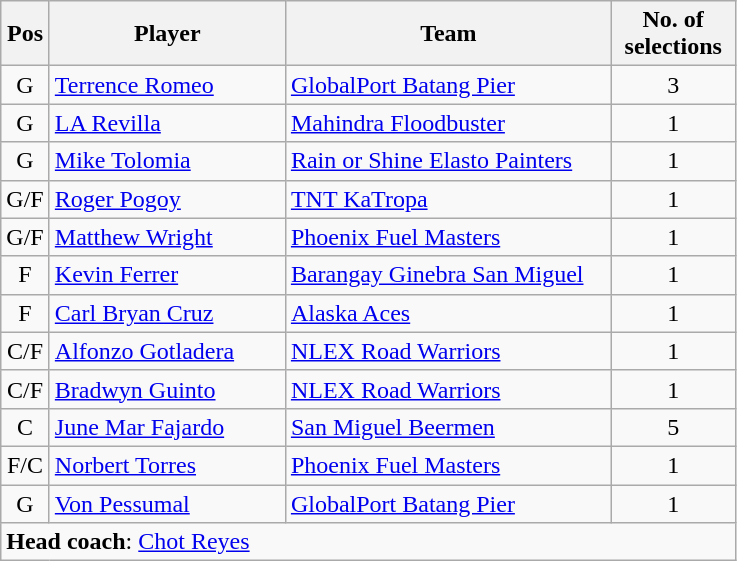<table class="wikitable" style="text-align:center">
<tr>
<th scope="col" width="25px">Pos</th>
<th scope="col" width="150px">Player</th>
<th scope="col" width="210px">Team</th>
<th scope="col" width="75px">No. of selections<br></th>
</tr>
<tr>
<td>G</td>
<td style="text-align:left"><a href='#'>Terrence Romeo</a></td>
<td style="text-align:left"><a href='#'>GlobalPort Batang Pier</a></td>
<td>3</td>
</tr>
<tr>
<td>G</td>
<td style="text-align:left"><a href='#'>LA Revilla</a></td>
<td style="text-align:left"><a href='#'>Mahindra Floodbuster</a></td>
<td>1</td>
</tr>
<tr>
<td>G</td>
<td style="text-align:left"><a href='#'>Mike Tolomia</a></td>
<td style="text-align:left"><a href='#'>Rain or Shine Elasto Painters</a></td>
<td>1</td>
</tr>
<tr>
<td>G/F</td>
<td style="text-align:left"><a href='#'>Roger Pogoy</a></td>
<td style="text-align:left"><a href='#'>TNT KaTropa</a></td>
<td>1</td>
</tr>
<tr>
<td>G/F</td>
<td style="text-align:left"><a href='#'>Matthew Wright</a></td>
<td style="text-align:left"><a href='#'>Phoenix Fuel Masters</a></td>
<td>1<br></td>
</tr>
<tr>
<td>F</td>
<td style="text-align:left"><a href='#'>Kevin Ferrer</a></td>
<td style="text-align:left"><a href='#'>Barangay Ginebra San Miguel</a></td>
<td>1</td>
</tr>
<tr>
<td>F</td>
<td style="text-align:left"><a href='#'>Carl Bryan Cruz</a></td>
<td style="text-align:left"><a href='#'>Alaska Aces</a></td>
<td>1</td>
</tr>
<tr>
<td>C/F</td>
<td style="text-align:left"><a href='#'>Alfonzo Gotladera</a></td>
<td style="text-align:left"><a href='#'>NLEX Road Warriors</a></td>
<td>1</td>
</tr>
<tr>
<td>C/F</td>
<td style="text-align:left"><a href='#'>Bradwyn Guinto</a></td>
<td style="text-align:left"><a href='#'>NLEX Road Warriors</a></td>
<td>1</td>
</tr>
<tr>
<td>C</td>
<td style="text-align:left"><a href='#'>June Mar Fajardo</a></td>
<td style="text-align:left"><a href='#'>San Miguel Beermen</a></td>
<td>5</td>
</tr>
<tr>
<td>F/C</td>
<td style="text-align:left"><a href='#'>Norbert Torres</a></td>
<td style="text-align:left"><a href='#'>Phoenix Fuel Masters</a></td>
<td>1</td>
</tr>
<tr>
<td>G</td>
<td style="text-align:left"><a href='#'>Von Pessumal</a></td>
<td style="text-align:left"><a href='#'>GlobalPort Batang Pier</a></td>
<td>1</td>
</tr>
<tr>
<td style="text-align:left" colspan="5"><strong>Head coach</strong>: <a href='#'>Chot Reyes</a></td>
</tr>
</table>
